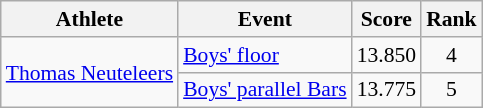<table class="wikitable" border="1" style="font-size:90%">
<tr>
<th>Athlete</th>
<th>Event</th>
<th>Score</th>
<th>Rank</th>
</tr>
<tr>
<td rowspan=2><a href='#'>Thomas Neuteleers</a></td>
<td><a href='#'>Boys' floor</a></td>
<td align=center>13.850</td>
<td align=center>4</td>
</tr>
<tr>
<td><a href='#'>Boys' parallel Bars</a></td>
<td align=center>13.775</td>
<td align=center>5</td>
</tr>
</table>
